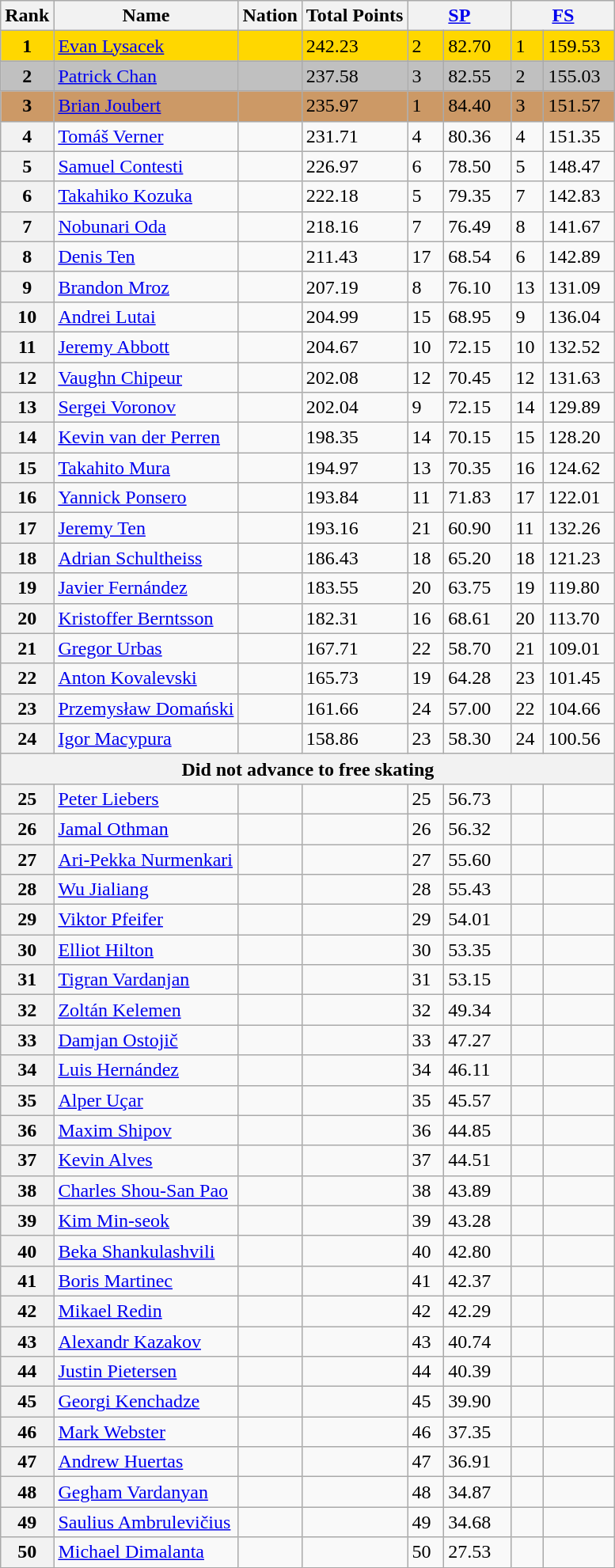<table class="wikitable">
<tr>
<th>Rank</th>
<th>Name</th>
<th>Nation</th>
<th>Total Points</th>
<th colspan="2" width="80px"><a href='#'>SP</a></th>
<th colspan="2" width="80px"><a href='#'>FS</a></th>
</tr>
<tr bgcolor="gold">
<td align="center"><strong>1</strong></td>
<td><a href='#'>Evan Lysacek</a></td>
<td></td>
<td>242.23</td>
<td>2</td>
<td>82.70</td>
<td>1</td>
<td>159.53</td>
</tr>
<tr bgcolor="silver">
<td align="center"><strong>2</strong></td>
<td><a href='#'>Patrick Chan</a></td>
<td></td>
<td>237.58</td>
<td>3</td>
<td>82.55</td>
<td>2</td>
<td>155.03</td>
</tr>
<tr bgcolor="cc9966">
<td align="center"><strong>3</strong></td>
<td><a href='#'>Brian Joubert</a></td>
<td></td>
<td>235.97</td>
<td>1</td>
<td>84.40</td>
<td>3</td>
<td>151.57</td>
</tr>
<tr>
<th>4</th>
<td><a href='#'>Tomáš Verner</a></td>
<td></td>
<td>231.71</td>
<td>4</td>
<td>80.36</td>
<td>4</td>
<td>151.35</td>
</tr>
<tr>
<th>5</th>
<td><a href='#'>Samuel Contesti</a></td>
<td></td>
<td>226.97</td>
<td>6</td>
<td>78.50</td>
<td>5</td>
<td>148.47</td>
</tr>
<tr>
<th>6</th>
<td><a href='#'>Takahiko Kozuka</a></td>
<td></td>
<td>222.18</td>
<td>5</td>
<td>79.35</td>
<td>7</td>
<td>142.83</td>
</tr>
<tr>
<th>7</th>
<td><a href='#'>Nobunari Oda</a></td>
<td></td>
<td>218.16</td>
<td>7</td>
<td>76.49</td>
<td>8</td>
<td>141.67</td>
</tr>
<tr>
<th>8</th>
<td><a href='#'>Denis Ten</a></td>
<td></td>
<td>211.43</td>
<td>17</td>
<td>68.54</td>
<td>6</td>
<td>142.89</td>
</tr>
<tr>
<th>9</th>
<td><a href='#'>Brandon Mroz</a></td>
<td></td>
<td>207.19</td>
<td>8</td>
<td>76.10</td>
<td>13</td>
<td>131.09</td>
</tr>
<tr>
<th>10</th>
<td><a href='#'>Andrei Lutai</a></td>
<td></td>
<td>204.99</td>
<td>15</td>
<td>68.95</td>
<td>9</td>
<td>136.04</td>
</tr>
<tr>
<th>11</th>
<td><a href='#'>Jeremy Abbott</a></td>
<td></td>
<td>204.67</td>
<td>10</td>
<td>72.15</td>
<td>10</td>
<td>132.52</td>
</tr>
<tr>
<th>12</th>
<td><a href='#'>Vaughn Chipeur</a></td>
<td></td>
<td>202.08</td>
<td>12</td>
<td>70.45</td>
<td>12</td>
<td>131.63</td>
</tr>
<tr>
<th>13</th>
<td><a href='#'>Sergei Voronov</a></td>
<td></td>
<td>202.04</td>
<td>9</td>
<td>72.15</td>
<td>14</td>
<td>129.89</td>
</tr>
<tr>
<th>14</th>
<td><a href='#'>Kevin van der Perren</a></td>
<td></td>
<td>198.35</td>
<td>14</td>
<td>70.15</td>
<td>15</td>
<td>128.20</td>
</tr>
<tr>
<th>15</th>
<td><a href='#'>Takahito Mura</a></td>
<td></td>
<td>194.97</td>
<td>13</td>
<td>70.35</td>
<td>16</td>
<td>124.62</td>
</tr>
<tr>
<th>16</th>
<td><a href='#'>Yannick Ponsero</a></td>
<td></td>
<td>193.84</td>
<td>11</td>
<td>71.83</td>
<td>17</td>
<td>122.01</td>
</tr>
<tr>
<th>17</th>
<td><a href='#'>Jeremy Ten</a></td>
<td></td>
<td>193.16</td>
<td>21</td>
<td>60.90</td>
<td>11</td>
<td>132.26</td>
</tr>
<tr>
<th>18</th>
<td><a href='#'>Adrian Schultheiss</a></td>
<td></td>
<td>186.43</td>
<td>18</td>
<td>65.20</td>
<td>18</td>
<td>121.23</td>
</tr>
<tr>
<th>19</th>
<td><a href='#'>Javier Fernández</a></td>
<td></td>
<td>183.55</td>
<td>20</td>
<td>63.75</td>
<td>19</td>
<td>119.80</td>
</tr>
<tr>
<th>20</th>
<td><a href='#'>Kristoffer Berntsson</a></td>
<td></td>
<td>182.31</td>
<td>16</td>
<td>68.61</td>
<td>20</td>
<td>113.70</td>
</tr>
<tr>
<th>21</th>
<td><a href='#'>Gregor Urbas</a></td>
<td></td>
<td>167.71</td>
<td>22</td>
<td>58.70</td>
<td>21</td>
<td>109.01</td>
</tr>
<tr>
<th>22</th>
<td><a href='#'>Anton Kovalevski</a></td>
<td></td>
<td>165.73</td>
<td>19</td>
<td>64.28</td>
<td>23</td>
<td>101.45</td>
</tr>
<tr>
<th>23</th>
<td><a href='#'>Przemysław Domański</a></td>
<td></td>
<td>161.66</td>
<td>24</td>
<td>57.00</td>
<td>22</td>
<td>104.66</td>
</tr>
<tr>
<th>24</th>
<td><a href='#'>Igor Macypura</a></td>
<td></td>
<td>158.86</td>
<td>23</td>
<td>58.30</td>
<td>24</td>
<td>100.56</td>
</tr>
<tr>
<th colspan=8>Did not advance to free skating</th>
</tr>
<tr>
<th>25</th>
<td><a href='#'>Peter Liebers</a></td>
<td></td>
<td></td>
<td>25</td>
<td>56.73</td>
<td></td>
<td></td>
</tr>
<tr>
<th>26</th>
<td><a href='#'>Jamal Othman</a></td>
<td></td>
<td></td>
<td>26</td>
<td>56.32</td>
<td></td>
<td></td>
</tr>
<tr>
<th>27</th>
<td><a href='#'>Ari-Pekka Nurmenkari</a></td>
<td></td>
<td></td>
<td>27</td>
<td>55.60</td>
<td></td>
<td></td>
</tr>
<tr>
<th>28</th>
<td><a href='#'>Wu Jialiang</a></td>
<td></td>
<td></td>
<td>28</td>
<td>55.43</td>
<td></td>
<td></td>
</tr>
<tr>
<th>29</th>
<td><a href='#'>Viktor Pfeifer</a></td>
<td></td>
<td></td>
<td>29</td>
<td>54.01</td>
<td></td>
<td></td>
</tr>
<tr>
<th>30</th>
<td><a href='#'>Elliot Hilton</a></td>
<td></td>
<td></td>
<td>30</td>
<td>53.35</td>
<td></td>
<td></td>
</tr>
<tr>
<th>31</th>
<td><a href='#'>Tigran Vardanjan</a></td>
<td></td>
<td></td>
<td>31</td>
<td>53.15</td>
<td></td>
<td></td>
</tr>
<tr>
<th>32</th>
<td><a href='#'>Zoltán Kelemen</a></td>
<td></td>
<td></td>
<td>32</td>
<td>49.34</td>
<td></td>
<td></td>
</tr>
<tr>
<th>33</th>
<td><a href='#'>Damjan Ostojič</a></td>
<td></td>
<td></td>
<td>33</td>
<td>47.27</td>
<td></td>
<td></td>
</tr>
<tr>
<th>34</th>
<td><a href='#'>Luis Hernández</a></td>
<td></td>
<td></td>
<td>34</td>
<td>46.11</td>
<td></td>
<td></td>
</tr>
<tr>
<th>35</th>
<td><a href='#'>Alper Uçar</a></td>
<td></td>
<td></td>
<td>35</td>
<td>45.57</td>
<td></td>
<td></td>
</tr>
<tr>
<th>36</th>
<td><a href='#'>Maxim Shipov</a></td>
<td></td>
<td></td>
<td>36</td>
<td>44.85</td>
<td></td>
<td></td>
</tr>
<tr>
<th>37</th>
<td><a href='#'>Kevin Alves</a></td>
<td></td>
<td></td>
<td>37</td>
<td>44.51</td>
<td></td>
<td></td>
</tr>
<tr>
<th>38</th>
<td><a href='#'>Charles Shou-San Pao</a></td>
<td></td>
<td></td>
<td>38</td>
<td>43.89</td>
<td></td>
<td></td>
</tr>
<tr>
<th>39</th>
<td><a href='#'>Kim Min-seok</a></td>
<td></td>
<td></td>
<td>39</td>
<td>43.28</td>
<td></td>
<td></td>
</tr>
<tr>
<th>40</th>
<td><a href='#'>Beka Shankulashvili</a></td>
<td></td>
<td></td>
<td>40</td>
<td>42.80</td>
<td></td>
<td></td>
</tr>
<tr>
<th>41</th>
<td><a href='#'>Boris Martinec</a></td>
<td></td>
<td></td>
<td>41</td>
<td>42.37</td>
<td></td>
<td></td>
</tr>
<tr>
<th>42</th>
<td><a href='#'>Mikael Redin</a></td>
<td></td>
<td></td>
<td>42</td>
<td>42.29</td>
<td></td>
<td></td>
</tr>
<tr>
<th>43</th>
<td><a href='#'>Alexandr Kazakov</a></td>
<td></td>
<td></td>
<td>43</td>
<td>40.74</td>
<td></td>
<td></td>
</tr>
<tr>
<th>44</th>
<td><a href='#'>Justin Pietersen</a></td>
<td></td>
<td></td>
<td>44</td>
<td>40.39</td>
<td></td>
<td></td>
</tr>
<tr>
<th>45</th>
<td><a href='#'>Georgi Kenchadze</a></td>
<td></td>
<td></td>
<td>45</td>
<td>39.90</td>
<td></td>
<td></td>
</tr>
<tr>
<th>46</th>
<td><a href='#'>Mark Webster</a></td>
<td></td>
<td></td>
<td>46</td>
<td>37.35</td>
<td></td>
<td></td>
</tr>
<tr>
<th>47</th>
<td><a href='#'>Andrew Huertas</a></td>
<td></td>
<td></td>
<td>47</td>
<td>36.91</td>
<td></td>
<td></td>
</tr>
<tr>
<th>48</th>
<td><a href='#'>Gegham Vardanyan</a></td>
<td></td>
<td></td>
<td>48</td>
<td>34.87</td>
<td></td>
<td></td>
</tr>
<tr>
<th>49</th>
<td><a href='#'>Saulius Ambrulevičius</a></td>
<td></td>
<td></td>
<td>49</td>
<td>34.68</td>
<td></td>
<td></td>
</tr>
<tr>
<th>50</th>
<td><a href='#'>Michael Dimalanta</a></td>
<td></td>
<td></td>
<td>50</td>
<td>27.53</td>
<td></td>
<td></td>
</tr>
</table>
